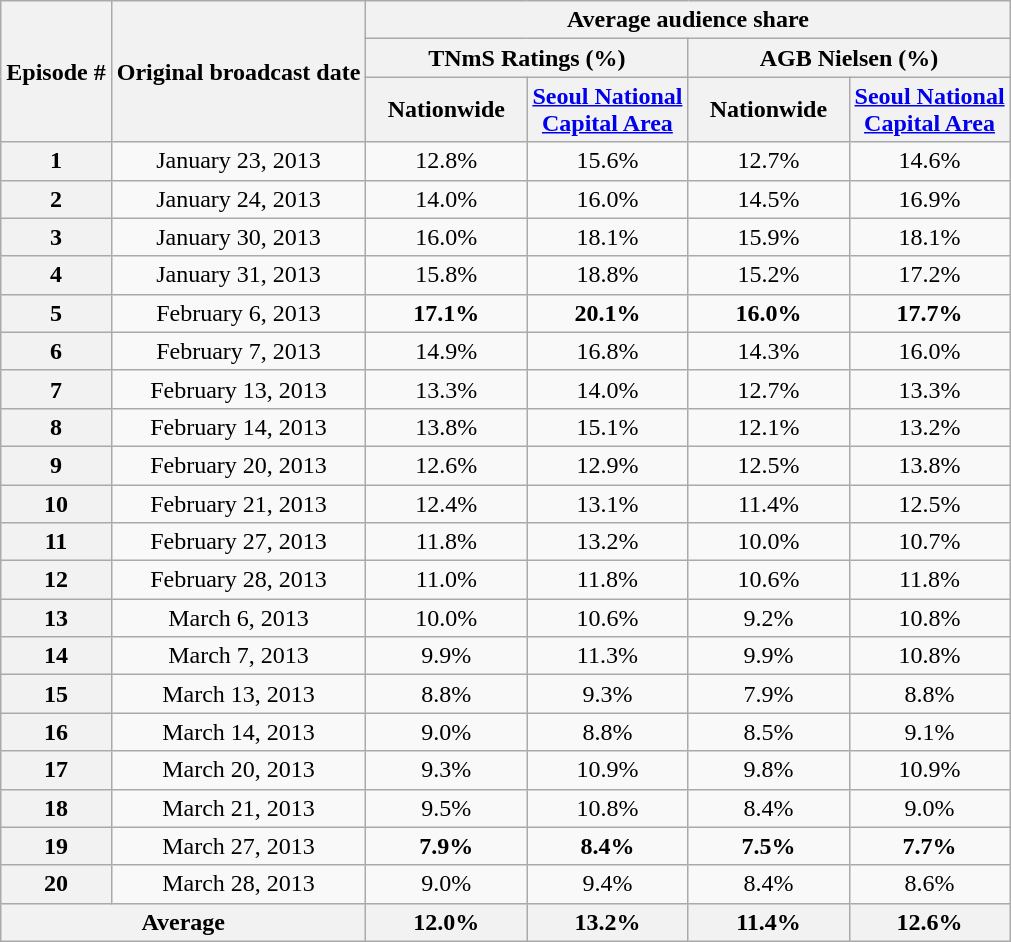<table class=wikitable style="text-align:center">
<tr>
<th rowspan="3">Episode #</th>
<th rowspan="3">Original broadcast date</th>
<th colspan="4">Average audience share</th>
</tr>
<tr>
<th colspan="2">TNmS Ratings (%)</th>
<th colspan="2">AGB Nielsen (%)</th>
</tr>
<tr>
<th width=100>Nationwide</th>
<th width=100><a href='#'>Seoul National Capital Area</a></th>
<th width=100>Nationwide</th>
<th width=100><a href='#'>Seoul National Capital Area</a></th>
</tr>
<tr>
<th>1</th>
<td>January 23, 2013</td>
<td>12.8%</td>
<td>15.6%</td>
<td>12.7%</td>
<td>14.6%</td>
</tr>
<tr>
<th>2</th>
<td>January 24, 2013</td>
<td>14.0%</td>
<td>16.0%</td>
<td>14.5%</td>
<td>16.9%</td>
</tr>
<tr>
<th>3</th>
<td>January 30, 2013</td>
<td>16.0%</td>
<td>18.1%</td>
<td>15.9%</td>
<td>18.1%</td>
</tr>
<tr>
<th>4</th>
<td>January 31, 2013</td>
<td>15.8%</td>
<td>18.8%</td>
<td>15.2%</td>
<td>17.2%</td>
</tr>
<tr>
<th>5</th>
<td>February 6, 2013</td>
<td><span><strong>17.1%</strong></span></td>
<td><span><strong>20.1%</strong></span></td>
<td><span><strong>16.0%</strong></span></td>
<td><span><strong>17.7%</strong></span></td>
</tr>
<tr>
<th>6</th>
<td>February 7, 2013</td>
<td>14.9%</td>
<td>16.8%</td>
<td>14.3%</td>
<td>16.0%</td>
</tr>
<tr>
<th>7</th>
<td>February 13, 2013</td>
<td>13.3%</td>
<td>14.0%</td>
<td>12.7%</td>
<td>13.3%</td>
</tr>
<tr>
<th>8</th>
<td>February 14, 2013</td>
<td>13.8%</td>
<td>15.1%</td>
<td>12.1%</td>
<td>13.2%</td>
</tr>
<tr>
<th>9</th>
<td>February 20, 2013</td>
<td>12.6%</td>
<td>12.9%</td>
<td>12.5%</td>
<td>13.8%</td>
</tr>
<tr>
<th>10</th>
<td>February 21, 2013</td>
<td>12.4%</td>
<td>13.1%</td>
<td>11.4%</td>
<td>12.5%</td>
</tr>
<tr>
<th>11</th>
<td>February 27, 2013</td>
<td>11.8%</td>
<td>13.2%</td>
<td>10.0%</td>
<td>10.7%</td>
</tr>
<tr>
<th>12</th>
<td>February 28, 2013</td>
<td>11.0%</td>
<td>11.8%</td>
<td>10.6%</td>
<td>11.8%</td>
</tr>
<tr>
<th>13</th>
<td>March 6, 2013</td>
<td>10.0%</td>
<td>10.6%</td>
<td>9.2%</td>
<td>10.8%</td>
</tr>
<tr>
<th>14</th>
<td>March 7, 2013</td>
<td>9.9%</td>
<td>11.3%</td>
<td>9.9%</td>
<td>10.8%</td>
</tr>
<tr>
<th>15</th>
<td>March 13, 2013</td>
<td>8.8%</td>
<td>9.3%</td>
<td>7.9%</td>
<td>8.8%</td>
</tr>
<tr>
<th>16</th>
<td>March 14, 2013</td>
<td>9.0%</td>
<td>8.8%</td>
<td>8.5%</td>
<td>9.1%</td>
</tr>
<tr>
<th>17</th>
<td>March 20, 2013</td>
<td>9.3%</td>
<td>10.9%</td>
<td>9.8%</td>
<td>10.9%</td>
</tr>
<tr>
<th>18</th>
<td>March 21, 2013</td>
<td>9.5%</td>
<td>10.8%</td>
<td>8.4%</td>
<td>9.0%</td>
</tr>
<tr>
<th>19</th>
<td>March 27, 2013</td>
<td><span><strong>7.9%</strong></span></td>
<td><span><strong>8.4%</strong></span></td>
<td><span><strong>7.5%</strong></span></td>
<td><span><strong>7.7%</strong></span></td>
</tr>
<tr>
<th>20</th>
<td>March 28, 2013</td>
<td>9.0%</td>
<td>9.4%</td>
<td>8.4%</td>
<td>8.6%</td>
</tr>
<tr>
<th colspan=2>Average</th>
<th>12.0%</th>
<th>13.2%</th>
<th>11.4%</th>
<th>12.6%</th>
</tr>
</table>
